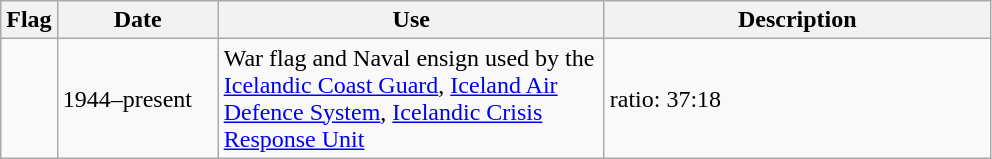<table class="wikitable" style="background: #f9f9f9; border">
<tr bgcolor="#efefef">
<th>Flag</th>
<th width="100">Date</th>
<th width="250">Use</th>
<th width="250">Description</th>
</tr>
<tr>
<td></td>
<td>1944–present</td>
<td>War flag and Naval ensign used by the <a href='#'>Icelandic Coast Guard</a>, <a href='#'>Iceland Air Defence System</a>, <a href='#'>Icelandic Crisis Response Unit</a></td>
<td>ratio: 37:18</td>
</tr>
</table>
